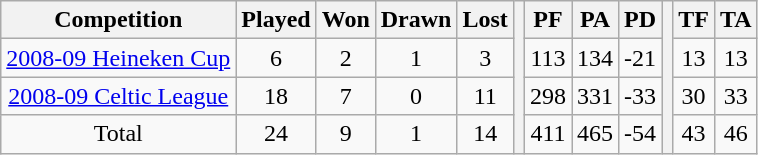<table class="wikitable">
<tr>
<th>Competition</th>
<th>Played</th>
<th>Won</th>
<th>Drawn</th>
<th>Lost</th>
<th rowspan="4"></th>
<th>PF</th>
<th>PA</th>
<th>PD</th>
<th rowspan="4"></th>
<th>TF</th>
<th>TA</th>
</tr>
<tr align=center>
<td><a href='#'>2008-09 Heineken Cup</a></td>
<td>6</td>
<td>2</td>
<td>1</td>
<td>3</td>
<td>113</td>
<td>134</td>
<td>-21</td>
<td>13</td>
<td>13</td>
</tr>
<tr align=center>
<td><a href='#'>2008-09 Celtic League</a></td>
<td>18</td>
<td>7</td>
<td>0</td>
<td>11</td>
<td>298</td>
<td>331</td>
<td>-33</td>
<td>30</td>
<td>33</td>
</tr>
<tr align=center>
<td>Total</td>
<td>24</td>
<td>9</td>
<td>1</td>
<td>14</td>
<td>411</td>
<td>465</td>
<td>-54</td>
<td>43</td>
<td>46</td>
</tr>
</table>
